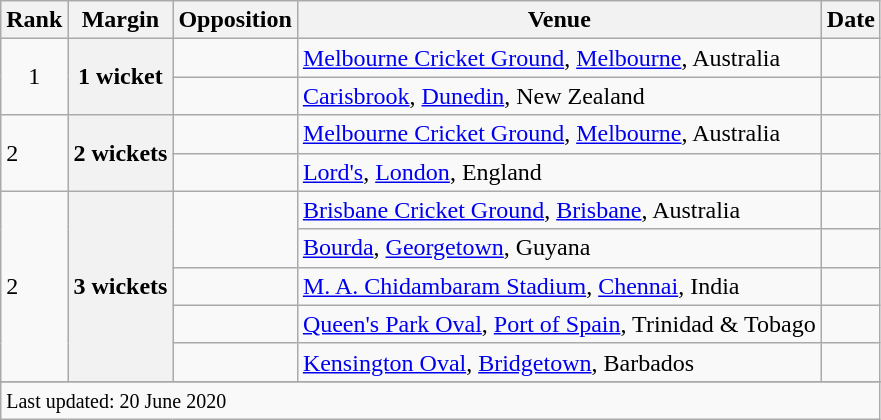<table class="wikitable plainrowheaders sortable">
<tr>
<th scope=col>Rank</th>
<th scope=col>Margin</th>
<th scope=col>Opposition</th>
<th scope=col>Venue</th>
<th scope=col>Date</th>
</tr>
<tr>
<td align=center rowspan=2>1</td>
<th scope=row style=text-align:center rowspan=2>1 wicket</th>
<td></td>
<td><a href='#'>Melbourne Cricket Ground</a>, <a href='#'>Melbourne</a>, Australia</td>
<td></td>
</tr>
<tr>
<td></td>
<td><a href='#'>Carisbrook</a>, <a href='#'>Dunedin</a>, New Zealand</td>
<td></td>
</tr>
<tr>
<td rowspan=2>2</td>
<th scope=row style=text-align:center rowspan=2>2 wickets</th>
<td></td>
<td><a href='#'>Melbourne Cricket Ground</a>, <a href='#'>Melbourne</a>, Australia</td>
<td></td>
</tr>
<tr>
<td></td>
<td><a href='#'>Lord's</a>, <a href='#'>London</a>, England</td>
<td></td>
</tr>
<tr>
<td rowspan=5>2</td>
<th scope=row style=text-align:center rowspan=5>3 wickets</th>
<td rowspan=2></td>
<td><a href='#'>Brisbane Cricket Ground</a>, <a href='#'>Brisbane</a>, Australia</td>
<td></td>
</tr>
<tr>
<td><a href='#'>Bourda</a>, <a href='#'>Georgetown</a>, Guyana</td>
<td></td>
</tr>
<tr>
<td></td>
<td><a href='#'>M. A. Chidambaram Stadium</a>, <a href='#'>Chennai</a>, India</td>
<td></td>
</tr>
<tr>
<td></td>
<td><a href='#'>Queen's Park Oval</a>, <a href='#'>Port of Spain</a>, Trinidad & Tobago</td>
<td></td>
</tr>
<tr>
<td></td>
<td><a href='#'>Kensington Oval</a>, <a href='#'>Bridgetown</a>, Barbados</td>
<td></td>
</tr>
<tr>
</tr>
<tr class=sortbottom>
<td colspan=5><small>Last updated: 20 June 2020</small></td>
</tr>
</table>
